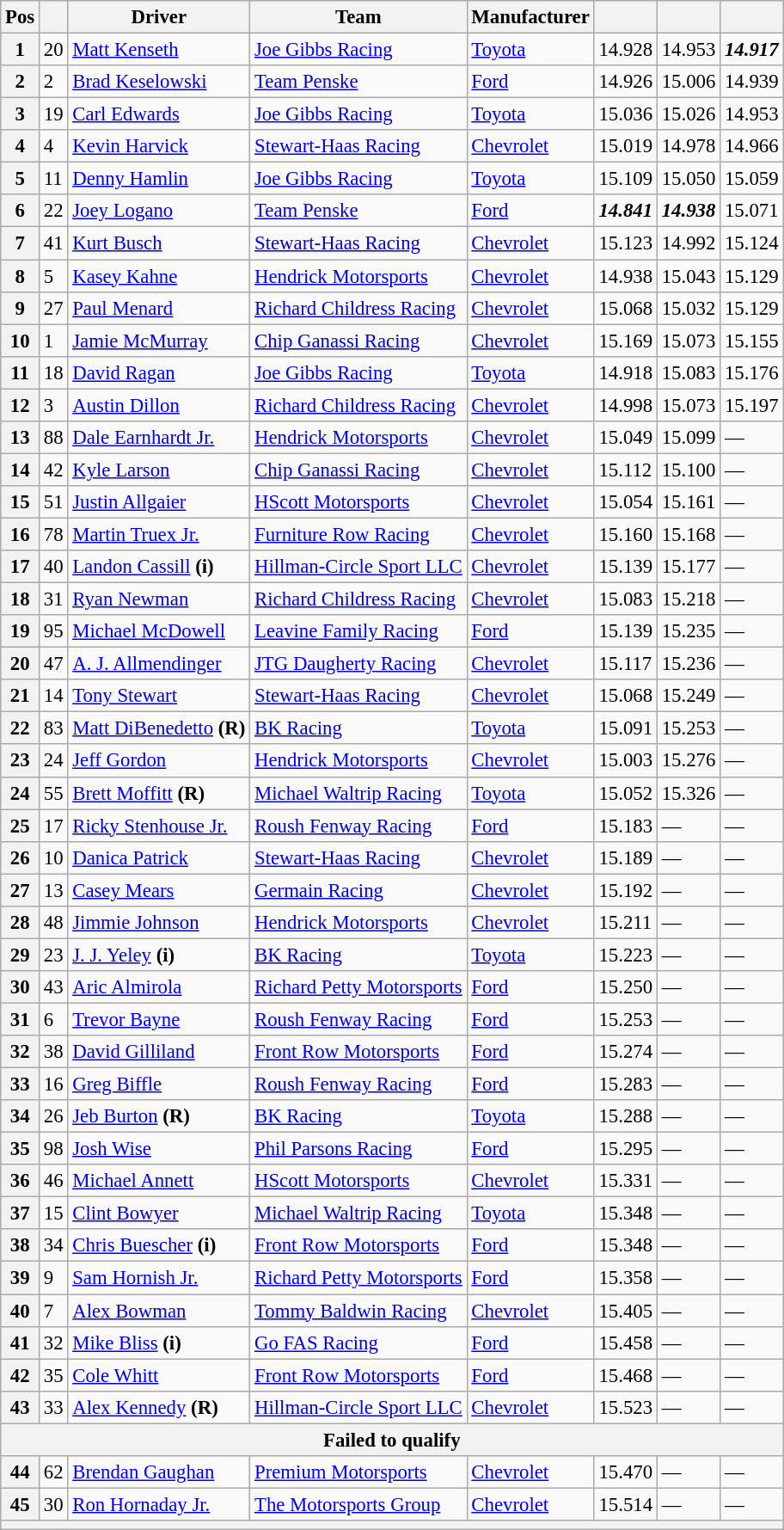<table class="wikitable" style="font-size:95%">
<tr>
<th>Pos</th>
<th></th>
<th>Driver</th>
<th>Team</th>
<th>Manufacturer</th>
<th></th>
<th></th>
<th></th>
</tr>
<tr>
<th>1</th>
<td>20</td>
<td><a href='#'>Matt Kenseth</a></td>
<td><a href='#'>Joe Gibbs Racing</a></td>
<td><a href='#'>Toyota</a></td>
<td>14.928</td>
<td>14.953</td>
<td><strong><em>14.917</em></strong></td>
</tr>
<tr>
<th>2</th>
<td>2</td>
<td><a href='#'>Brad Keselowski</a></td>
<td><a href='#'>Team Penske</a></td>
<td><a href='#'>Ford</a></td>
<td>14.926</td>
<td>15.006</td>
<td>14.939</td>
</tr>
<tr>
<th>3</th>
<td>19</td>
<td><a href='#'>Carl Edwards</a></td>
<td><a href='#'>Joe Gibbs Racing</a></td>
<td><a href='#'>Toyota</a></td>
<td>15.036</td>
<td>15.026</td>
<td>14.953</td>
</tr>
<tr>
<th>4</th>
<td>4</td>
<td><a href='#'>Kevin Harvick</a></td>
<td><a href='#'>Stewart-Haas Racing</a></td>
<td><a href='#'>Chevrolet</a></td>
<td>15.019</td>
<td>14.978</td>
<td>14.966</td>
</tr>
<tr>
<th>5</th>
<td>11</td>
<td><a href='#'>Denny Hamlin</a></td>
<td><a href='#'>Joe Gibbs Racing</a></td>
<td><a href='#'>Toyota</a></td>
<td>15.109</td>
<td>15.050</td>
<td>15.059</td>
</tr>
<tr>
<th>6</th>
<td>22</td>
<td><a href='#'>Joey Logano</a></td>
<td><a href='#'>Team Penske</a></td>
<td><a href='#'>Ford</a></td>
<td><strong><em>14.841</em></strong></td>
<td><strong><em>14.938</em></strong></td>
<td>15.071</td>
</tr>
<tr>
<th>7</th>
<td>41</td>
<td><a href='#'>Kurt Busch</a></td>
<td><a href='#'>Stewart-Haas Racing</a></td>
<td><a href='#'>Chevrolet</a></td>
<td>15.123</td>
<td>14.992</td>
<td>15.124</td>
</tr>
<tr>
<th>8</th>
<td>5</td>
<td><a href='#'>Kasey Kahne</a></td>
<td><a href='#'>Hendrick Motorsports</a></td>
<td><a href='#'>Chevrolet</a></td>
<td>14.938</td>
<td>15.043</td>
<td>15.129</td>
</tr>
<tr>
<th>9</th>
<td>27</td>
<td><a href='#'>Paul Menard</a></td>
<td><a href='#'>Richard Childress Racing</a></td>
<td><a href='#'>Chevrolet</a></td>
<td>15.068</td>
<td>15.032</td>
<td>15.129</td>
</tr>
<tr>
<th>10</th>
<td>1</td>
<td><a href='#'>Jamie McMurray</a></td>
<td><a href='#'>Chip Ganassi Racing</a></td>
<td><a href='#'>Chevrolet</a></td>
<td>15.169</td>
<td>15.073</td>
<td>15.155</td>
</tr>
<tr>
<th>11</th>
<td>18</td>
<td><a href='#'>David Ragan</a></td>
<td><a href='#'>Joe Gibbs Racing</a></td>
<td><a href='#'>Toyota</a></td>
<td>14.918</td>
<td>15.083</td>
<td>15.176</td>
</tr>
<tr>
<th>12</th>
<td>3</td>
<td><a href='#'>Austin Dillon</a></td>
<td><a href='#'>Richard Childress Racing</a></td>
<td><a href='#'>Chevrolet</a></td>
<td>14.998</td>
<td>15.073</td>
<td>15.197</td>
</tr>
<tr>
<th>13</th>
<td>88</td>
<td><a href='#'>Dale Earnhardt Jr.</a></td>
<td><a href='#'>Hendrick Motorsports</a></td>
<td><a href='#'>Chevrolet</a></td>
<td>15.049</td>
<td>15.099</td>
<td>—</td>
</tr>
<tr>
<th>14</th>
<td>42</td>
<td><a href='#'>Kyle Larson</a></td>
<td><a href='#'>Chip Ganassi Racing</a></td>
<td><a href='#'>Chevrolet</a></td>
<td>15.112</td>
<td>15.100</td>
<td>—</td>
</tr>
<tr>
<th>15</th>
<td>51</td>
<td><a href='#'>Justin Allgaier</a></td>
<td><a href='#'>HScott Motorsports</a></td>
<td><a href='#'>Chevrolet</a></td>
<td>15.054</td>
<td>15.161</td>
<td>—</td>
</tr>
<tr>
<th>16</th>
<td>78</td>
<td><a href='#'>Martin Truex Jr.</a></td>
<td><a href='#'>Furniture Row Racing</a></td>
<td><a href='#'>Chevrolet</a></td>
<td>15.160</td>
<td>15.168</td>
<td>—</td>
</tr>
<tr>
<th>17</th>
<td>40</td>
<td><a href='#'>Landon Cassill</a> <strong>(i)</strong></td>
<td><a href='#'>Hillman-Circle Sport LLC</a></td>
<td><a href='#'>Chevrolet</a></td>
<td>15.139</td>
<td>15.177</td>
<td>—</td>
</tr>
<tr>
<th>18</th>
<td>31</td>
<td><a href='#'>Ryan Newman</a></td>
<td><a href='#'>Richard Childress Racing</a></td>
<td><a href='#'>Chevrolet</a></td>
<td>15.083</td>
<td>15.218</td>
<td>—</td>
</tr>
<tr>
<th>19</th>
<td>95</td>
<td><a href='#'>Michael McDowell</a></td>
<td><a href='#'>Leavine Family Racing</a></td>
<td><a href='#'>Ford</a></td>
<td>15.139</td>
<td>15.235</td>
<td>—</td>
</tr>
<tr>
<th>20</th>
<td>47</td>
<td><a href='#'>A. J. Allmendinger</a></td>
<td><a href='#'>JTG Daugherty Racing</a></td>
<td><a href='#'>Chevrolet</a></td>
<td>15.117</td>
<td>15.236</td>
<td>—</td>
</tr>
<tr>
<th>21</th>
<td>14</td>
<td><a href='#'>Tony Stewart</a></td>
<td><a href='#'>Stewart-Haas Racing</a></td>
<td><a href='#'>Chevrolet</a></td>
<td>15.068</td>
<td>15.249</td>
<td>—</td>
</tr>
<tr>
<th>22</th>
<td>83</td>
<td><a href='#'>Matt DiBenedetto</a> <strong>(R)</strong></td>
<td><a href='#'>BK Racing</a></td>
<td><a href='#'>Toyota</a></td>
<td>15.091</td>
<td>15.253</td>
<td>—</td>
</tr>
<tr>
<th>23</th>
<td>24</td>
<td><a href='#'>Jeff Gordon</a></td>
<td><a href='#'>Hendrick Motorsports</a></td>
<td><a href='#'>Chevrolet</a></td>
<td>15.003</td>
<td>15.276</td>
<td>—</td>
</tr>
<tr>
<th>24</th>
<td>55</td>
<td><a href='#'>Brett Moffitt</a> <strong>(R)</strong></td>
<td><a href='#'>Michael Waltrip Racing</a></td>
<td><a href='#'>Toyota</a></td>
<td>15.052</td>
<td>15.326</td>
<td>—</td>
</tr>
<tr>
<th>25</th>
<td>17</td>
<td><a href='#'>Ricky Stenhouse Jr.</a></td>
<td><a href='#'>Roush Fenway Racing</a></td>
<td><a href='#'>Ford</a></td>
<td>15.183</td>
<td>—</td>
<td>—</td>
</tr>
<tr>
<th>26</th>
<td>10</td>
<td><a href='#'>Danica Patrick</a></td>
<td><a href='#'>Stewart-Haas Racing</a></td>
<td><a href='#'>Chevrolet</a></td>
<td>15.189</td>
<td>—</td>
<td>—</td>
</tr>
<tr>
<th>27</th>
<td>13</td>
<td><a href='#'>Casey Mears</a></td>
<td><a href='#'>Germain Racing</a></td>
<td><a href='#'>Chevrolet</a></td>
<td>15.192</td>
<td>—</td>
<td>—</td>
</tr>
<tr>
<th>28</th>
<td>48</td>
<td><a href='#'>Jimmie Johnson</a></td>
<td><a href='#'>Hendrick Motorsports</a></td>
<td><a href='#'>Chevrolet</a></td>
<td>15.211</td>
<td>—</td>
<td>—</td>
</tr>
<tr>
<th>29</th>
<td>23</td>
<td><a href='#'>J. J. Yeley</a> <strong>(i)</strong></td>
<td><a href='#'>BK Racing</a></td>
<td><a href='#'>Toyota</a></td>
<td>15.223</td>
<td>—</td>
<td>—</td>
</tr>
<tr>
<th>30</th>
<td>43</td>
<td><a href='#'>Aric Almirola</a></td>
<td><a href='#'>Richard Petty Motorsports</a></td>
<td><a href='#'>Ford</a></td>
<td>15.250</td>
<td>—</td>
<td>—</td>
</tr>
<tr>
<th>31</th>
<td>6</td>
<td><a href='#'>Trevor Bayne</a></td>
<td><a href='#'>Roush Fenway Racing</a></td>
<td><a href='#'>Ford</a></td>
<td>15.253</td>
<td>—</td>
<td>—</td>
</tr>
<tr>
<th>32</th>
<td>38</td>
<td><a href='#'>David Gilliland</a></td>
<td><a href='#'>Front Row Motorsports</a></td>
<td><a href='#'>Ford</a></td>
<td>15.274</td>
<td>—</td>
<td>—</td>
</tr>
<tr>
<th>33</th>
<td>16</td>
<td><a href='#'>Greg Biffle</a></td>
<td><a href='#'>Roush Fenway Racing</a></td>
<td><a href='#'>Ford</a></td>
<td>15.283</td>
<td>—</td>
<td>—</td>
</tr>
<tr>
<th>34</th>
<td>26</td>
<td><a href='#'>Jeb Burton</a> <strong>(R)</strong></td>
<td><a href='#'>BK Racing</a></td>
<td><a href='#'>Toyota</a></td>
<td>15.288</td>
<td>—</td>
<td>—</td>
</tr>
<tr>
<th>35</th>
<td>98</td>
<td><a href='#'>Josh Wise</a></td>
<td><a href='#'>Phil Parsons Racing</a></td>
<td><a href='#'>Ford</a></td>
<td>15.295</td>
<td>—</td>
<td>—</td>
</tr>
<tr>
<th>36</th>
<td>46</td>
<td><a href='#'>Michael Annett</a></td>
<td><a href='#'>HScott Motorsports</a></td>
<td><a href='#'>Chevrolet</a></td>
<td>15.331</td>
<td>—</td>
<td>—</td>
</tr>
<tr>
<th>37</th>
<td>15</td>
<td><a href='#'>Clint Bowyer</a></td>
<td><a href='#'>Michael Waltrip Racing</a></td>
<td><a href='#'>Toyota</a></td>
<td>15.348</td>
<td>—</td>
<td>—</td>
</tr>
<tr>
<th>38</th>
<td>34</td>
<td><a href='#'>Chris Buescher</a> <strong>(i)</strong></td>
<td><a href='#'>Front Row Motorsports</a></td>
<td><a href='#'>Ford</a></td>
<td>15.348</td>
<td>—</td>
<td>—</td>
</tr>
<tr>
<th>39</th>
<td>9</td>
<td><a href='#'>Sam Hornish Jr.</a></td>
<td><a href='#'>Richard Petty Motorsports</a></td>
<td><a href='#'>Ford</a></td>
<td>15.358</td>
<td>—</td>
<td>—</td>
</tr>
<tr>
<th>40</th>
<td>7</td>
<td><a href='#'>Alex Bowman</a></td>
<td><a href='#'>Tommy Baldwin Racing</a></td>
<td><a href='#'>Chevrolet</a></td>
<td>15.405</td>
<td>—</td>
<td>—</td>
</tr>
<tr>
<th>41</th>
<td>32</td>
<td><a href='#'>Mike Bliss</a> <strong>(i)</strong></td>
<td><a href='#'>Go FAS Racing</a></td>
<td><a href='#'>Ford</a></td>
<td>15.458</td>
<td>—</td>
<td>—</td>
</tr>
<tr>
<th>42</th>
<td>35</td>
<td><a href='#'>Cole Whitt</a></td>
<td><a href='#'>Front Row Motorsports</a></td>
<td><a href='#'>Ford</a></td>
<td>15.468</td>
<td>—</td>
<td>—</td>
</tr>
<tr>
<th>43</th>
<td>33</td>
<td><a href='#'>Alex Kennedy</a> <strong>(R)</strong></td>
<td><a href='#'>Hillman-Circle Sport LLC</a></td>
<td><a href='#'>Chevrolet</a></td>
<td>15.523</td>
<td>—</td>
<td>—</td>
</tr>
<tr>
<th colspan="8">Failed to qualify</th>
</tr>
<tr>
<th>44</th>
<td>62</td>
<td><a href='#'>Brendan Gaughan</a></td>
<td><a href='#'>Premium Motorsports</a></td>
<td><a href='#'>Chevrolet</a></td>
<td>15.470</td>
<td>—</td>
<td>—</td>
</tr>
<tr>
<th>45</th>
<td>30</td>
<td><a href='#'>Ron Hornaday Jr.</a></td>
<td><a href='#'>The Motorsports Group</a></td>
<td><a href='#'>Chevrolet</a></td>
<td>15.514</td>
<td>—</td>
<td>—</td>
</tr>
<tr>
<th colspan="8"></th>
</tr>
</table>
